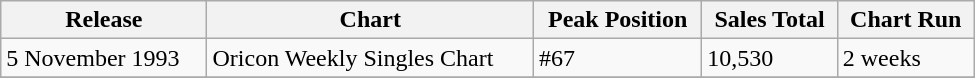<table class="wikitable" width="650px">
<tr>
<th align="left">Release</th>
<th align="left">Chart</th>
<th align="left">Peak Position</th>
<th align="left">Sales Total</th>
<th align="left">Chart Run</th>
</tr>
<tr>
<td align="left">5 November 1993</td>
<td align="left">Oricon Weekly Singles Chart</td>
<td align="left">#67</td>
<td align="left">10,530</td>
<td align="left">2 weeks</td>
</tr>
<tr>
</tr>
</table>
